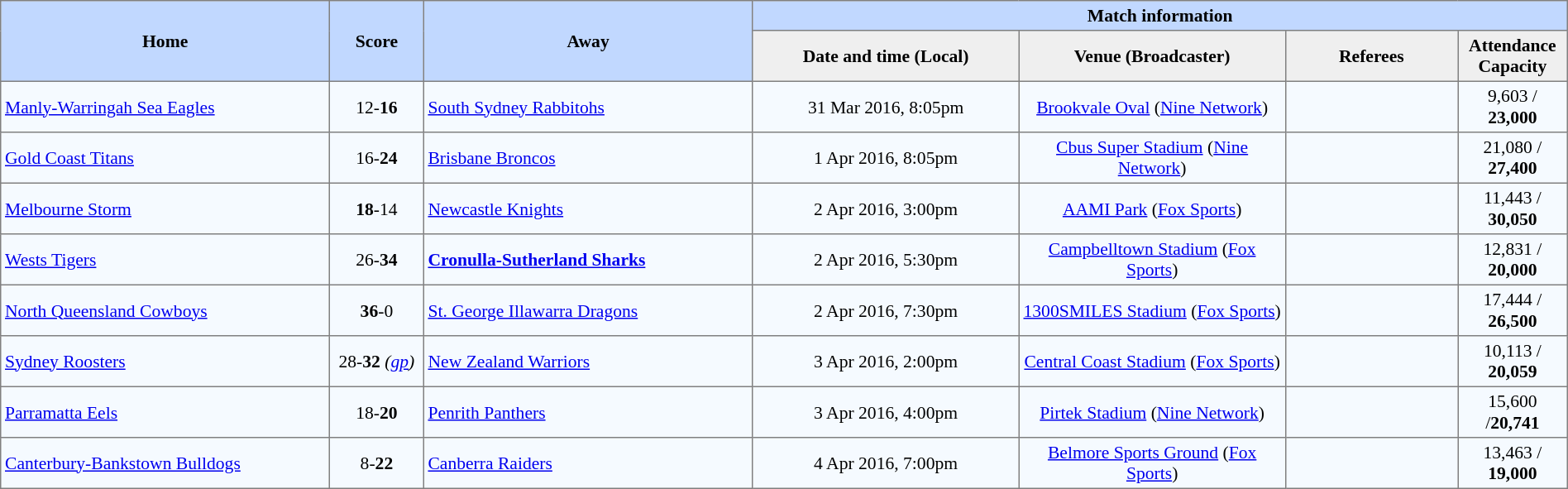<table border="1" cellpadding="3" cellspacing="0" style="border-collapse:collapse; font-size:90%; width:100%;">
<tr style="background:#c1d8ff;">
<th rowspan="2" style="width:21%;">Home</th>
<th rowspan="2" style="width:6%;">Score</th>
<th rowspan="2" style="width:21%;">Away</th>
<th colspan=6>Match information</th>
</tr>
<tr style="background:#efefef;">
<th width=17%>Date and time (Local)</th>
<th width="17%">Venue (Broadcaster)</th>
<th width=11%>Referees</th>
<th width=7%>Attendance <strong>Capacity</strong></th>
</tr>
<tr style="text-align:center; background:#f5faff;">
<td align="left"> <a href='#'>Manly-Warringah Sea Eagles</a></td>
<td>12-<strong>16</strong></td>
<td align="left"> <a href='#'>South Sydney Rabbitohs</a></td>
<td>31 Mar 2016, 8:05pm</td>
<td><a href='#'>Brookvale Oval</a>  (<a href='#'>Nine Network</a>)</td>
<td></td>
<td>9,603 / <strong>23,000</strong></td>
</tr>
<tr style="text-align:center; background:#f5faff;">
<td align="left"> <a href='#'>Gold Coast Titans</a></td>
<td>16-<strong>24</strong></td>
<td align="left"> <a href='#'>Brisbane Broncos</a></td>
<td>1 Apr 2016, 8:05pm</td>
<td><a href='#'>Cbus Super Stadium</a>  (<a href='#'>Nine Network</a>)</td>
<td></td>
<td>21,080 / <strong>27,400</strong></td>
</tr>
<tr style="text-align:center; background:#f5faff;">
<td align="left"> <a href='#'>Melbourne Storm</a></td>
<td><strong>18</strong>-14</td>
<td align="left"> <a href='#'>Newcastle Knights</a></td>
<td>2 Apr 2016, 3:00pm</td>
<td><a href='#'>AAMI Park</a>  (<a href='#'>Fox Sports</a>)</td>
<td></td>
<td>11,443 / <strong>30,050</strong></td>
</tr>
<tr style="text-align:center; background:#f5faff;">
<td align="left"> <a href='#'>Wests Tigers</a></td>
<td>26-<strong>34</strong></td>
<td align="left"> <strong><a href='#'>Cronulla-Sutherland Sharks</a></strong></td>
<td>2 Apr 2016, 5:30pm</td>
<td><a href='#'>Campbelltown Stadium</a>  (<a href='#'>Fox Sports</a>)</td>
<td></td>
<td>12,831 / <strong>20,000</strong></td>
</tr>
<tr style="text-align:center; background:#f5faff;">
<td align="left"> <a href='#'>North Queensland Cowboys</a></td>
<td><strong>36</strong>-0</td>
<td align="left"> <a href='#'>St. George Illawarra Dragons</a></td>
<td>2 Apr 2016, 7:30pm</td>
<td><a href='#'>1300SMILES Stadium</a>  (<a href='#'>Fox Sports</a>)</td>
<td></td>
<td>17,444 / <strong>26,500</strong></td>
</tr>
<tr style="text-align:center; background:#f5faff;">
<td align="left"> <a href='#'>Sydney Roosters</a></td>
<td>28-<strong>32</strong> <em>(<a href='#'>gp</a>)</em></td>
<td align="left"> <a href='#'>New Zealand Warriors</a></td>
<td>3 Apr 2016, 2:00pm</td>
<td><a href='#'>Central Coast Stadium</a>  (<a href='#'>Fox Sports</a>)</td>
<td></td>
<td>10,113 / <strong>20,059</strong></td>
</tr>
<tr style="text-align:center; background:#f5faff;">
<td align="left"> <a href='#'>Parramatta Eels</a></td>
<td>18-<strong>20</strong></td>
<td align="left"> <a href='#'>Penrith Panthers</a></td>
<td>3 Apr 2016, 4:00pm</td>
<td><a href='#'>Pirtek Stadium</a>  (<a href='#'>Nine Network</a>)</td>
<td></td>
<td>15,600 /<strong>20,741</strong></td>
</tr>
<tr style="text-align:center; background:#f5faff;">
<td align="left"> <a href='#'>Canterbury-Bankstown Bulldogs</a></td>
<td>8-<strong>22</strong></td>
<td align="left"> <a href='#'>Canberra Raiders</a></td>
<td>4 Apr 2016, 7:00pm</td>
<td><a href='#'>Belmore Sports Ground</a>  (<a href='#'>Fox Sports</a>)</td>
<td></td>
<td>13,463 / <strong>19,000</strong></td>
</tr>
</table>
